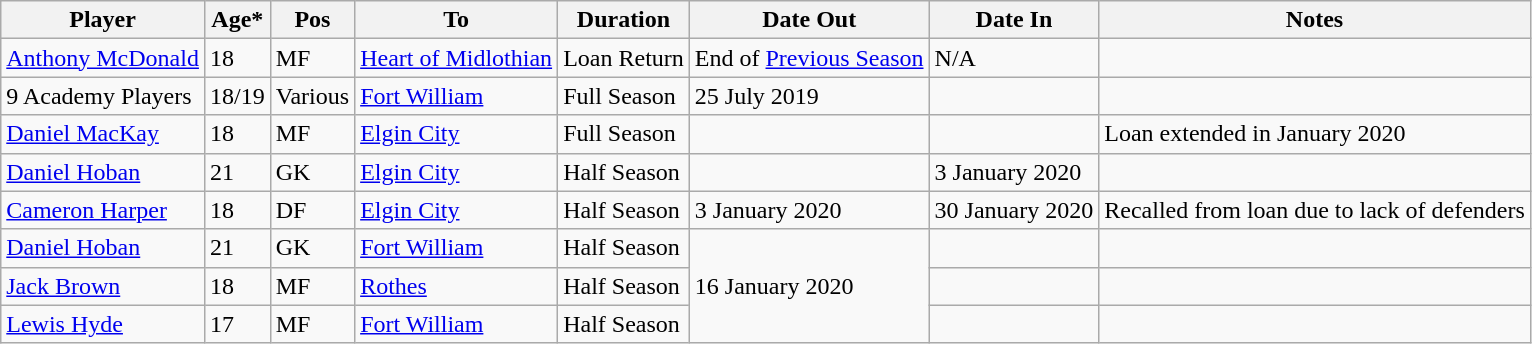<table class="wikitable">
<tr>
<th>Player</th>
<th>Age*</th>
<th>Pos</th>
<th>To</th>
<th>Duration</th>
<th>Date Out</th>
<th>Date In</th>
<th>Notes</th>
</tr>
<tr>
<td> <a href='#'>Anthony McDonald</a></td>
<td>18</td>
<td>MF</td>
<td> <a href='#'>Heart of Midlothian</a></td>
<td>Loan Return</td>
<td>End of <a href='#'>Previous Season</a></td>
<td>N/A</td>
<td></td>
</tr>
<tr>
<td>9 Academy Players</td>
<td>18/19</td>
<td>Various</td>
<td> <a href='#'>Fort William</a></td>
<td>Full Season</td>
<td>25 July 2019</td>
<td></td>
<td></td>
</tr>
<tr>
<td> <a href='#'>Daniel MacKay</a></td>
<td>18</td>
<td>MF</td>
<td> <a href='#'>Elgin City</a></td>
<td>Full Season</td>
<td></td>
<td></td>
<td>Loan extended in January 2020</td>
</tr>
<tr>
<td> <a href='#'>Daniel Hoban</a></td>
<td>21</td>
<td>GK</td>
<td> <a href='#'>Elgin City</a></td>
<td>Half Season</td>
<td></td>
<td>3 January 2020</td>
<td></td>
</tr>
<tr>
<td> <a href='#'>Cameron Harper</a></td>
<td>18</td>
<td>DF</td>
<td> <a href='#'>Elgin City</a></td>
<td>Half Season</td>
<td>3 January 2020</td>
<td>30 January 2020</td>
<td>Recalled from loan due to lack of defenders</td>
</tr>
<tr>
<td> <a href='#'>Daniel Hoban</a></td>
<td>21</td>
<td>GK</td>
<td> <a href='#'>Fort William</a></td>
<td>Half Season</td>
<td rowspan="3">16 January 2020</td>
<td></td>
<td></td>
</tr>
<tr>
<td> <a href='#'>Jack Brown</a></td>
<td>18</td>
<td>MF</td>
<td> <a href='#'>Rothes</a></td>
<td>Half Season</td>
<td></td>
<td></td>
</tr>
<tr>
<td> <a href='#'>Lewis Hyde</a></td>
<td>17</td>
<td>MF</td>
<td> <a href='#'>Fort William</a></td>
<td>Half Season</td>
<td></td>
<td></td>
</tr>
</table>
